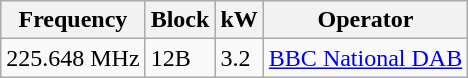<table class="wikitable sortable">
<tr>
<th>Frequency</th>
<th>Block</th>
<th>kW</th>
<th>Operator</th>
</tr>
<tr>
<td>225.648 MHz</td>
<td>12B</td>
<td>3.2</td>
<td><a href='#'>BBC National DAB</a></td>
</tr>
</table>
